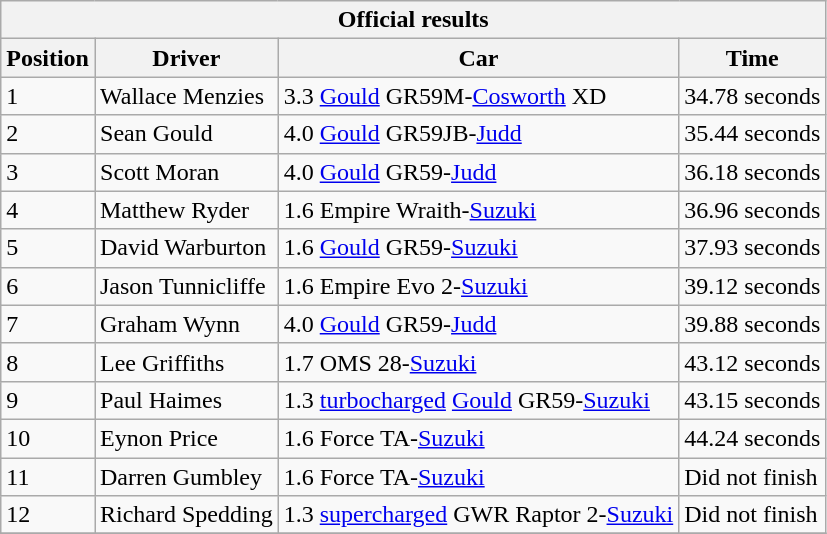<table class="wikitable" style="font-size: 100%">
<tr>
<th colspan=4>Official results</th>
</tr>
<tr>
<th>Position</th>
<th>Driver</th>
<th>Car</th>
<th>Time</th>
</tr>
<tr>
<td>1</td>
<td>Wallace Menzies</td>
<td>3.3 <a href='#'>Gould</a> GR59M-<a href='#'>Cosworth</a> XD</td>
<td>34.78 seconds</td>
</tr>
<tr>
<td>2</td>
<td>Sean Gould</td>
<td>4.0 <a href='#'>Gould</a> GR59JB-<a href='#'>Judd</a></td>
<td>35.44 seconds</td>
</tr>
<tr>
<td>3</td>
<td>Scott Moran</td>
<td>4.0 <a href='#'>Gould</a> GR59-<a href='#'>Judd</a></td>
<td>36.18 seconds</td>
</tr>
<tr>
<td>4</td>
<td>Matthew Ryder</td>
<td>1.6 Empire Wraith-<a href='#'>Suzuki</a></td>
<td>36.96 seconds</td>
</tr>
<tr>
<td>5</td>
<td>David Warburton</td>
<td>1.6 <a href='#'>Gould</a> GR59-<a href='#'>Suzuki</a></td>
<td>37.93 seconds</td>
</tr>
<tr>
<td>6</td>
<td>Jason Tunnicliffe</td>
<td>1.6 Empire Evo 2-<a href='#'>Suzuki</a></td>
<td>39.12 seconds</td>
</tr>
<tr>
<td>7</td>
<td>Graham Wynn</td>
<td>4.0 <a href='#'>Gould</a> GR59-<a href='#'>Judd</a></td>
<td>39.88 seconds</td>
</tr>
<tr>
<td>8</td>
<td>Lee Griffiths</td>
<td>1.7 OMS 28-<a href='#'>Suzuki</a></td>
<td>43.12 seconds</td>
</tr>
<tr>
<td>9</td>
<td>Paul Haimes</td>
<td>1.3 <a href='#'>turbocharged</a> <a href='#'>Gould</a> GR59-<a href='#'>Suzuki</a></td>
<td>43.15 seconds</td>
</tr>
<tr>
<td>10</td>
<td>Eynon Price</td>
<td>1.6 Force TA-<a href='#'>Suzuki</a></td>
<td>44.24 seconds</td>
</tr>
<tr>
<td>11</td>
<td>Darren Gumbley</td>
<td>1.6 Force TA-<a href='#'>Suzuki</a></td>
<td>Did not finish</td>
</tr>
<tr>
<td>12</td>
<td>Richard Spedding</td>
<td>1.3 <a href='#'>supercharged</a> GWR Raptor 2-<a href='#'>Suzuki</a></td>
<td>Did not finish</td>
</tr>
<tr>
</tr>
</table>
